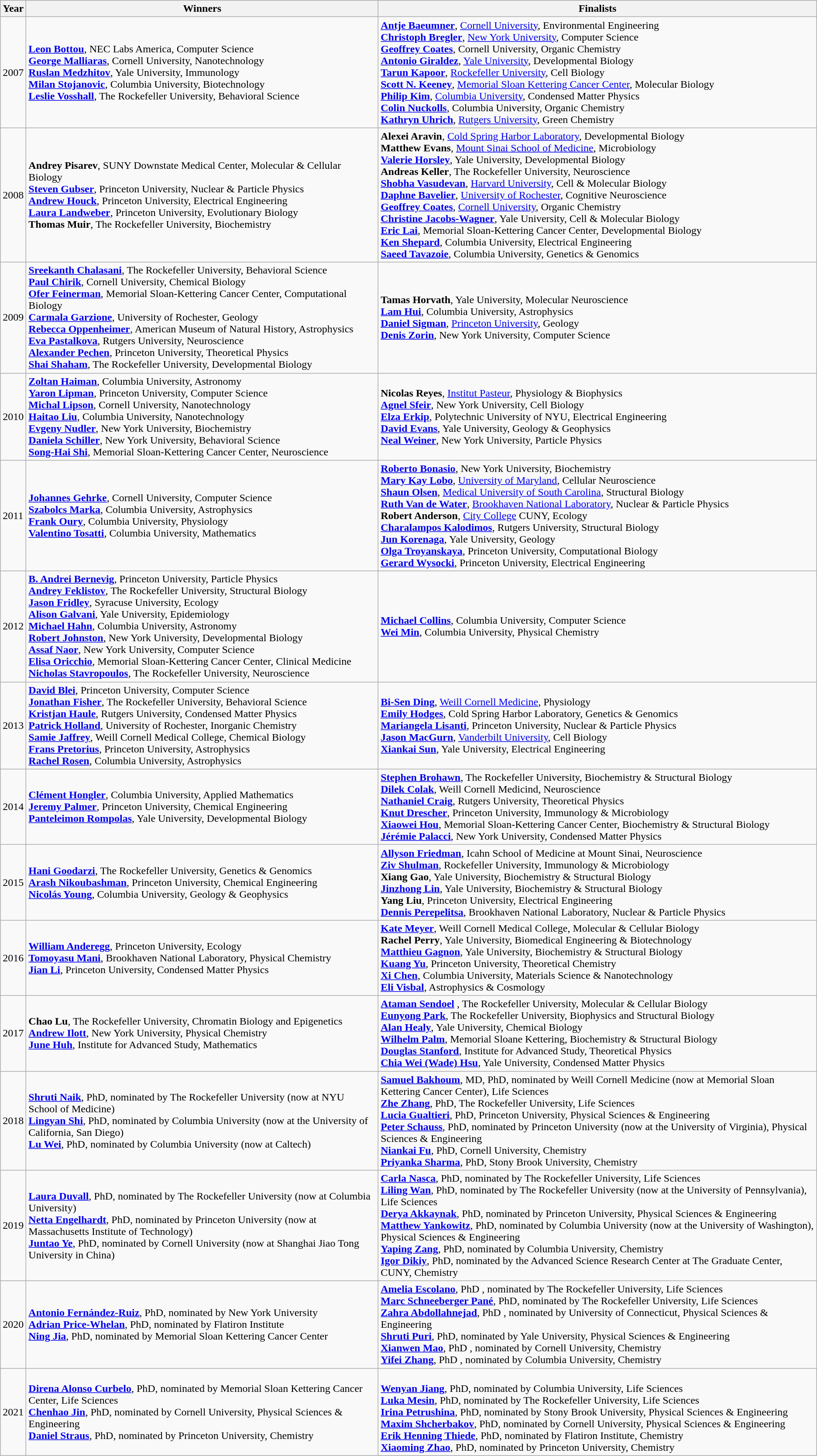<table class="wikitable">
<tr>
<th>Year</th>
<th>Winners</th>
<th>Finalists</th>
</tr>
<tr>
<td>2007</td>
<td><strong><a href='#'>Leon Bottou</a></strong>, NEC Labs America, Computer Science<br><strong><a href='#'>George Malliaras</a></strong>, Cornell University, Nanotechnology<br><strong><a href='#'>Ruslan Medzhitov</a></strong>, Yale University, Immunology<br><strong><a href='#'>Milan Stojanovic</a></strong>, Columbia University, Biotechnology<br><strong><a href='#'>Leslie Vosshall</a></strong>, The Rockefeller University, Behavioral Science</td>
<td><strong><a href='#'>Antje Baeumner</a></strong>, <a href='#'>Cornell University</a>, Environmental Engineering<br><strong><a href='#'>Christoph Bregler</a></strong>, <a href='#'>New York University</a>, Computer Science<br><strong><a href='#'>Geoffrey Coates</a></strong>, Cornell University, Organic Chemistry<br><strong><a href='#'>Antonio Giraldez</a></strong>, <a href='#'>Yale University</a>, Developmental Biology<br><strong><a href='#'>Tarun Kapoor</a></strong>, <a href='#'>Rockefeller University</a>, Cell Biology<br><strong><a href='#'>Scott N. Keeney</a></strong>, <a href='#'>Memorial Sloan Kettering Cancer Center</a>, Molecular Biology<br><strong><a href='#'>Philip Kim</a></strong>, <a href='#'>Columbia University</a>, Condensed Matter Physics<br><strong><a href='#'>Colin Nuckolls</a></strong>, Columbia University, Organic Chemistry<br><strong><a href='#'>Kathryn Uhrich</a></strong>, <a href='#'>Rutgers University</a>, Green Chemistry</td>
</tr>
<tr>
<td>2008</td>
<td><strong>Andrey Pisarev</strong>, SUNY Downstate Medical Center, Molecular & Cellular Biology<br><strong><a href='#'>Steven Gubser</a></strong>, Princeton University, Nuclear & Particle Physics<br><strong><a href='#'>Andrew Houck</a></strong>, Princeton University, Electrical Engineering<br><strong><a href='#'>Laura Landweber</a></strong>, Princeton University, Evolutionary Biology<br><strong>Thomas Muir</strong>, The Rockefeller University, Biochemistry</td>
<td><strong>Alexei Aravin</strong>, <a href='#'>Cold Spring Harbor Laboratory</a>, Developmental Biology<br><strong>Matthew Evans</strong>, <a href='#'>Mount Sinai School of Medicine</a>, Microbiology<br><strong><a href='#'>Valerie Horsley</a></strong>, Yale University, Developmental Biology<br><strong>Andreas Keller</strong>, The Rockefeller University, Neuroscience<br><strong><a href='#'>Shobha Vasudevan</a></strong>, <a href='#'>Harvard University</a>, Cell & Molecular Biology<br><strong><a href='#'>Daphne Bavelier</a></strong>, <a href='#'>University of Rochester</a>, Cognitive Neuroscience<br><strong><a href='#'>Geoffrey Coates</a></strong>, <a href='#'>Cornell University</a>, Organic Chemistry<br><strong><a href='#'>Christine Jacobs-Wagner</a></strong>, Yale University, Cell & Molecular Biology<br><strong><a href='#'>Eric Lai</a></strong>, Memorial Sloan-Kettering Cancer Center, Developmental Biology<br><strong><a href='#'>Ken Shepard</a></strong>, Columbia University, Electrical Engineering<br><strong><a href='#'>Saeed Tavazoie</a></strong>, Columbia University, Genetics & Genomics</td>
</tr>
<tr>
<td>2009</td>
<td><strong><a href='#'>Sreekanth Chalasani</a></strong>, The Rockefeller University, Behavioral Science<br><strong><a href='#'>Paul Chirik</a></strong>, Cornell University, Chemical Biology<br><strong><a href='#'>Ofer Feinerman</a></strong>, Memorial Sloan-Kettering Cancer Center, Computational Biology<br><strong><a href='#'>Carmala Garzione</a></strong>, University of Rochester, Geology<br><strong><a href='#'>Rebecca Oppenheimer</a></strong>, American Museum of Natural History, Astrophysics<br><strong><a href='#'>Eva Pastalkova</a></strong>, Rutgers University, Neuroscience<br><strong><a href='#'>Alexander Pechen</a></strong>, Princeton University, Theoretical Physics<br><strong><a href='#'>Shai Shaham</a></strong>, The Rockefeller University, Developmental Biology</td>
<td><strong>Tamas Horvath</strong>, Yale University, Molecular Neuroscience<br><strong><a href='#'>Lam Hui</a></strong>, Columbia University, Astrophysics<br><strong><a href='#'>Daniel Sigman</a></strong>, <a href='#'>Princeton University</a>, Geology<br><strong><a href='#'>Denis Zorin</a></strong>, New York University, Computer Science</td>
</tr>
<tr>
<td>2010</td>
<td><strong><a href='#'>Zoltan Haiman</a></strong>, Columbia University, Astronomy<br><strong><a href='#'>Yaron Lipman</a></strong>, Princeton University, Computer Science<br><strong><a href='#'>Michal Lipson</a></strong>, Cornell University, Nanotechnology<br><strong><a href='#'>Haitao Liu</a></strong>, Columbia University, Nanotechnology<br><strong><a href='#'>Evgeny Nudler</a></strong>, New York University, Biochemistry<br><strong><a href='#'>Daniela Schiller</a></strong>, New York University, Behavioral Science<br><strong><a href='#'>Song-Hai Shi</a></strong>, Memorial Sloan-Kettering Cancer Center, Neuroscience</td>
<td><strong>Nicolas Reyes</strong>, <a href='#'>Institut Pasteur</a>, Physiology & Biophysics<br><strong><a href='#'>Agnel Sfeir</a></strong>, New York University, Cell Biology<br><strong><a href='#'>Elza Erkip</a></strong>, Polytechnic University of NYU, Electrical Engineering<br><strong><a href='#'>David Evans</a></strong>, Yale University, Geology & Geophysics<br><strong><a href='#'>Neal Weiner</a></strong>, New York University, Particle Physics</td>
</tr>
<tr>
<td>2011</td>
<td><strong><a href='#'>Johannes Gehrke</a></strong>, Cornell University, Computer Science<br><strong><a href='#'>Szabolcs Marka</a></strong>, Columbia University, Astrophysics<br><strong><a href='#'>Frank Oury</a></strong>, Columbia University, Physiology<br><strong><a href='#'>Valentino Tosatti</a></strong>, Columbia University, Mathematics</td>
<td><strong><a href='#'>Roberto Bonasio</a></strong>, New York University, Biochemistry<br><strong><a href='#'>Mary Kay Lobo</a></strong>, <a href='#'>University of Maryland</a>, Cellular Neuroscience<br><strong><a href='#'>Shaun Olsen</a></strong>, <a href='#'>Medical University of South Carolina</a>, Structural Biology<br><strong><a href='#'>Ruth Van de Water</a></strong>, <a href='#'>Brookhaven National Laboratory</a>, Nuclear & Particle Physics<br><strong>Robert Anderson</strong>, <a href='#'>City College</a> CUNY, Ecology<br><strong><a href='#'>Charalampos Kalodimos</a></strong>, Rutgers University, Structural Biology<br><strong><a href='#'>Jun Korenaga</a></strong>, Yale University, Geology<br><strong><a href='#'>Olga Troyanskaya</a></strong>, Princeton University, Computational Biology<br><strong><a href='#'>Gerard Wysocki</a></strong>, Princeton University, Electrical Engineering</td>
</tr>
<tr>
<td>2012</td>
<td><strong><a href='#'>B. Andrei Bernevig</a></strong>, Princeton University, Particle Physics<br><strong><a href='#'>Andrey Feklistov</a></strong>, The Rockefeller University, Structural Biology<br><strong><a href='#'>Jason Fridley</a></strong>, Syracuse University, Ecology<br><strong><a href='#'>Alison Galvani</a></strong>, Yale University, Epidemiology<br><strong><a href='#'>Michael Hahn</a></strong>, Columbia University, Astronomy<br><strong><a href='#'>Robert Johnston</a></strong>, New York University, Developmental Biology<br><strong><a href='#'>Assaf Naor</a></strong>, New York University, Computer Science<br><strong><a href='#'>Elisa Oricchio</a></strong>, Memorial Sloan-Kettering Cancer Center, Clinical Medicine<br><strong><a href='#'>Nicholas Stavropoulos</a></strong>, The Rockefeller University, Neuroscience</td>
<td><strong><a href='#'>Michael Collins</a></strong>, Columbia University, Computer Science<br><strong><a href='#'>Wei Min</a></strong>, Columbia University, Physical Chemistry</td>
</tr>
<tr>
<td>2013</td>
<td><strong><a href='#'>David Blei</a></strong>, Princeton University, Computer Science<br><strong><a href='#'>Jonathan Fisher</a></strong>, The Rockefeller University, Behavioral Science<br><strong><a href='#'>Kristjan Haule</a></strong>, Rutgers University, Condensed Matter Physics<br><strong><a href='#'>Patrick Holland</a></strong>, University of Rochester, Inorganic Chemistry<br><strong><a href='#'>Samie Jaffrey</a></strong>, Weill Cornell Medical College, Chemical Biology<br><strong><a href='#'>Frans Pretorius</a></strong>, Princeton University, Astrophysics<br><strong><a href='#'>Rachel Rosen</a></strong>, Columbia University, Astrophysics</td>
<td><strong><a href='#'>Bi-Sen Ding</a></strong>, <a href='#'>Weill Cornell Medicine</a>, Physiology<br><strong><a href='#'>Emily Hodges</a></strong>, Cold Spring Harbor Laboratory, Genetics & Genomics<br><strong><a href='#'>Mariangela Lisanti</a></strong>, Princeton University, Nuclear & Particle Physics<br><strong><a href='#'>Jason MacGurn</a></strong>, <a href='#'>Vanderbilt University</a>, Cell Biology<br><strong><a href='#'>Xiankai Sun</a></strong>, Yale University, Electrical Engineering</td>
</tr>
<tr>
<td>2014</td>
<td><strong><a href='#'>Clément Hongler</a></strong>, Columbia University, Applied Mathematics<br><strong><a href='#'>Jeremy Palmer</a></strong>, Princeton University, Chemical Engineering<br><strong><a href='#'>Panteleimon Rompolas</a></strong>, Yale University, Developmental Biology</td>
<td><strong><a href='#'>Stephen Brohawn</a></strong>, The Rockefeller University, Biochemistry & Structural Biology<br><strong><a href='#'>Dilek Colak</a></strong>, Weill Cornell Medicind, Neuroscience<br><strong><a href='#'>Nathaniel Craig</a></strong>, Rutgers University, Theoretical Physics<br><strong><a href='#'>Knut Drescher</a></strong>, Princeton University, Immunology & Microbiology<br><strong><a href='#'>Xiaowei Hou</a></strong>, Memorial Sloan-Kettering Cancer Center, Biochemistry & Structural Biology<br><strong><a href='#'>Jérémie Palacci</a></strong>, New York University, Condensed Matter Physics</td>
</tr>
<tr>
<td>2015</td>
<td><strong><a href='#'>Hani Goodarzi</a></strong>, The Rockefeller University, Genetics & Genomics<br><strong><a href='#'>Arash Nikoubashman</a></strong>, Princeton University, Chemical Engineering<br><strong><a href='#'>Nicolás Young</a></strong>, Columbia University, Geology & Geophysics</td>
<td><strong><a href='#'>Allyson Friedman</a></strong>, Icahn School of Medicine at Mount Sinai, Neuroscience<br><strong><a href='#'>Ziv Shulman</a></strong>, Rockefeller University, Immunology & Microbiology<br><strong>Xiang Gao</strong>, Yale University, Biochemistry & Structural Biology<br><strong><a href='#'>Jinzhong Lin</a></strong>, Yale University, Biochemistry & Structural Biology<br><strong>Yang Liu</strong>, Princeton University, Electrical Engineering<br><strong><a href='#'>Dennis Perepelitsa</a></strong>, Brookhaven National Laboratory, Nuclear & Particle Physics</td>
</tr>
<tr>
<td>2016</td>
<td><strong><a href='#'>William Anderegg</a></strong>, Princeton University, Ecology<br><strong><a href='#'>Tomoyasu Mani</a></strong>, Brookhaven National Laboratory, Physical Chemistry<br><strong><a href='#'>Jian Li</a></strong>, Princeton University, Condensed Matter Physics</td>
<td><strong><a href='#'>Kate Meyer</a></strong>, Weill Cornell Medical College, Molecular & Cellular Biology<br><strong>Rachel Perry</strong>, Yale University, Biomedical Engineering & Biotechnology<br><strong><a href='#'>Matthieu Gagnon</a></strong>, Yale University, Biochemistry & Structural Biology<br><strong><a href='#'>Kuang Yu</a></strong>, Princeton University, Theoretical Chemistry<br><strong><a href='#'>Xi Chen</a></strong>, Columbia University, Materials Science & Nanotechnology<br><strong><a href='#'>Eli Visbal</a></strong>, Astrophysics & Cosmology</td>
</tr>
<tr>
<td>2017</td>
<td><strong>Chao Lu</strong>, The Rockefeller University, Chromatin Biology and Epigenetics<br><strong><a href='#'>Andrew Ilott</a></strong>, New York University, Physical Chemistry<br><strong><a href='#'>June Huh</a></strong>, Institute for Advanced Study, Mathematics</td>
<td><strong><a href='#'>Ataman Sendoel</a> </strong>, The Rockefeller University, Molecular & Cellular Biology<br><strong><a href='#'>Eunyong Park</a></strong>, The Rockefeller University, Biophysics and Structural Biology<br><strong><a href='#'>Alan Healy</a></strong>, Yale University, Chemical Biology<br><strong><a href='#'>Wilhelm Palm</a></strong>, Memorial Sloane Kettering, Biochemistry & Structural Biology<br><strong><a href='#'>Douglas Stanford</a></strong>, Institute for Advanced Study, Theoretical Physics<br><strong><a href='#'>Chia Wei (Wade) Hsu</a></strong>, Yale University, Condensed Matter Physics</td>
</tr>
<tr>
<td>2018</td>
<td><strong><a href='#'>Shruti Naik</a></strong>, PhD, nominated by The Rockefeller University (now at NYU School of Medicine)<br><strong><a href='#'>Lingyan Shi</a></strong>, PhD, nominated by Columbia University (now at the University of California, San Diego)<br><strong><a href='#'>Lu Wei</a></strong>, PhD, nominated by Columbia University (now at Caltech)</td>
<td><strong><a href='#'>Samuel Bakhoum</a></strong>, MD, PhD, nominated by Weill Cornell Medicine (now at Memorial Sloan Kettering Cancer Center), Life Sciences<br><strong><a href='#'>Zhe Zhang</a></strong>, PhD, The Rockefeller University, Life Sciences<br><strong><a href='#'>Lucia Gualtieri</a></strong>, PhD, Princeton University, Physical Sciences & Engineering<br><strong><a href='#'>Peter Schauss</a></strong>, PhD, nominated by Princeton University (now at the University of Virginia), Physical Sciences & Engineering<br><strong><a href='#'>Niankai Fu</a></strong>, PhD, Cornell University, Chemistry<br><strong><a href='#'>Priyanka Sharma</a></strong>, PhD, Stony Brook University, Chemistry</td>
</tr>
<tr>
<td>2019</td>
<td><strong><a href='#'>Laura Duvall</a></strong>, PhD, nominated by The Rockefeller University (now at Columbia University)<br><strong><a href='#'>Netta Engelhardt</a></strong>, PhD, nominated by Princeton University (now at Massachusetts Institute of Technology)<br><strong><a href='#'>Juntao Ye</a></strong>, PhD, nominated by Cornell University (now at Shanghai Jiao Tong University in China)</td>
<td><strong><a href='#'>Carla Nasca</a></strong>, PhD, nominated by The Rockefeller University, Life Sciences<br><strong><a href='#'>Liling Wan</a></strong>, PhD, nominated by The Rockefeller University (now at the University of Pennsylvania), Life Sciences<br><strong><a href='#'>Derya Akkaynak</a></strong>, PhD, nominated by Princeton University, Physical Sciences & Engineering<br><strong><a href='#'>Matthew Yankowitz</a></strong>, PhD, nominated by Columbia University (now at the University of Washington), Physical Sciences & Engineering<br><strong><a href='#'>Yaping Zang</a></strong>, PhD, nominated by Columbia University, Chemistry<br><strong><a href='#'>Igor Dikiy</a></strong>, PhD, nominated by the Advanced Science Research Center at The Graduate Center, CUNY, Chemistry</td>
</tr>
<tr>
<td>2020</td>
<td><strong><a href='#'>Antonio Fernández-Ruiz</a></strong>, PhD, nominated by New York University<br><strong><a href='#'>Adrian Price-Whelan</a></strong>, PhD, nominated by Flatiron Institute<br><strong><a href='#'>Ning Jia</a></strong>, PhD, nominated by Memorial Sloan Kettering Cancer Center</td>
<td><strong><a href='#'>Amelia Escolano</a></strong>, PhD , nominated by The Rockefeller University, Life Sciences<br><strong><a href='#'>Marc Schneeberger Pané</a></strong>, PhD, nominated by The Rockefeller University, Life Sciences<br><strong><a href='#'>Zahra Abdollahnejad</a></strong>, PhD , nominated by University of Connecticut, Physical Sciences & Engineering<br><strong><a href='#'>Shruti Puri</a></strong>, PhD, nominated by Yale University, Physical Sciences & Engineering<br><strong><a href='#'>Xianwen Mao</a></strong>, PhD , nominated by Cornell University, Chemistry<br><strong><a href='#'>Yifei Zhang</a></strong>, PhD , nominated by Columbia University, Chemistry</td>
</tr>
<tr>
<td>2021</td>
<td><strong><a href='#'>Direna Alonso Curbelo</a></strong>, PhD, nominated by Memorial Sloan Kettering Cancer Center, Life Sciences<br><strong><a href='#'>Chenhao Jin</a></strong>, PhD, nominated by Cornell University, Physical Sciences & Engineering<br><strong><a href='#'>Daniel Straus</a></strong>, PhD, nominated by	Princeton University, Chemistry</td>
<td><br><strong><a href='#'>Wenyan Jiang</a></strong>, PhD, nominated by Columbia University, Life Sciences<br><strong><a href='#'>Luka Mesin</a></strong>, PhD, nominated by The Rockefeller University, Life Sciences<br><strong><a href='#'>Irina Petrushina</a></strong>, PhD, nominated by Stony Brook University, Physical Sciences & Engineering<br><strong><a href='#'>Maxim Shcherbakov</a></strong>, PhD, nominated by Cornell University,	Physical Sciences & Engineering<br><strong><a href='#'>Erik Henning Thiede</a></strong>, PhD, nominated by Flatiron Institute, Chemistry<br><strong><a href='#'>Xiaoming Zhao</a></strong>, PhD, nominated by	Princeton University, Chemistry</td>
</tr>
</table>
